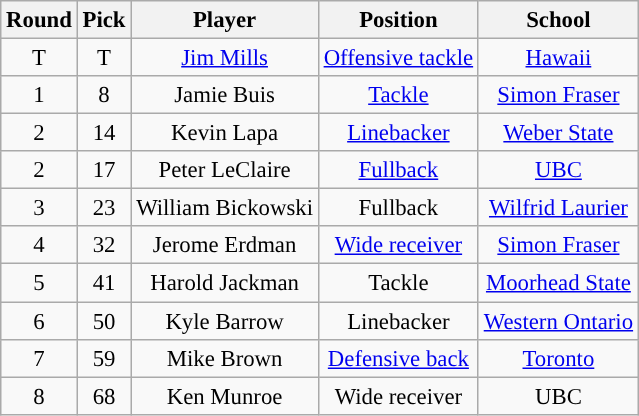<table class="wikitable" style="font-size: 95%;">
<tr>
<th scope="col">Round</th>
<th scope="col">Pick</th>
<th scope="col">Player</th>
<th scope="col">Position</th>
<th scope="col">School</th>
</tr>
<tr align="center">
<td align=center>T</td>
<td>T</td>
<td><a href='#'>Jim Mills</a></td>
<td><a href='#'>Offensive tackle</a></td>
<td><a href='#'>Hawaii</a></td>
</tr>
<tr align="center">
<td align=center>1</td>
<td>8</td>
<td>Jamie Buis</td>
<td><a href='#'>Tackle</a></td>
<td><a href='#'>Simon Fraser</a></td>
</tr>
<tr align="center">
<td align=center>2</td>
<td>14</td>
<td>Kevin Lapa</td>
<td><a href='#'>Linebacker</a></td>
<td><a href='#'>Weber State</a></td>
</tr>
<tr align="center">
<td align=center>2</td>
<td>17</td>
<td>Peter LeClaire</td>
<td><a href='#'>Fullback</a></td>
<td><a href='#'>UBC</a></td>
</tr>
<tr align="center">
<td align=center>3</td>
<td>23</td>
<td>William Bickowski</td>
<td>Fullback</td>
<td><a href='#'>Wilfrid Laurier</a></td>
</tr>
<tr align="center">
<td align=center>4</td>
<td>32</td>
<td>Jerome Erdman</td>
<td><a href='#'>Wide receiver</a></td>
<td><a href='#'>Simon Fraser</a></td>
</tr>
<tr align="center">
<td align=center>5</td>
<td>41</td>
<td>Harold Jackman</td>
<td>Tackle</td>
<td><a href='#'>Moorhead State</a></td>
</tr>
<tr align="center">
<td align=center>6</td>
<td>50</td>
<td>Kyle Barrow</td>
<td>Linebacker</td>
<td><a href='#'>Western Ontario</a></td>
</tr>
<tr align="center">
<td align=center>7</td>
<td>59</td>
<td>Mike Brown</td>
<td><a href='#'>Defensive back</a></td>
<td><a href='#'>Toronto</a></td>
</tr>
<tr align="center">
<td align=center>8</td>
<td>68</td>
<td>Ken Munroe</td>
<td>Wide receiver</td>
<td>UBC</td>
</tr>
</table>
